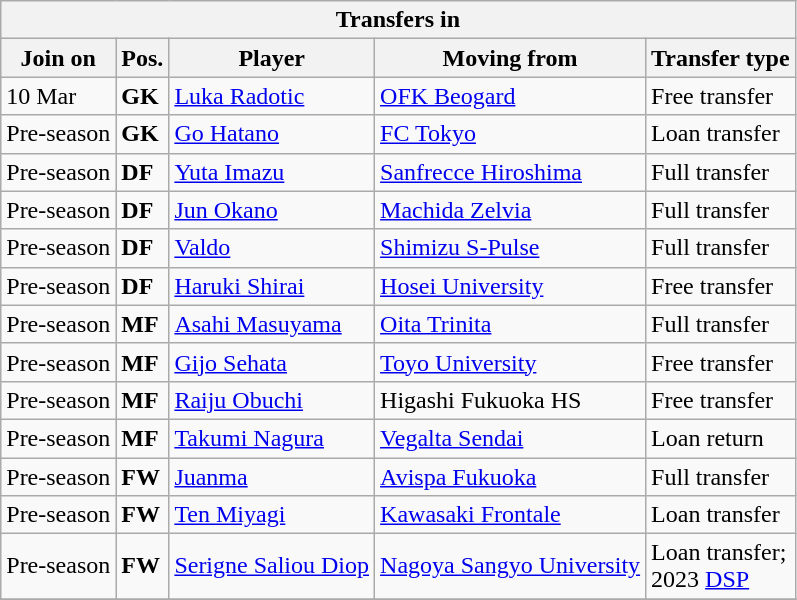<table class="wikitable sortable" style=“text-align:left;>
<tr>
<th colspan="5">Transfers in</th>
</tr>
<tr>
<th>Join on</th>
<th>Pos.</th>
<th>Player</th>
<th>Moving from</th>
<th>Transfer type</th>
</tr>
<tr>
<td>10 Mar</td>
<td><strong>GK</strong></td>
<td> <a href='#'>Luka Radotic</a></td>
<td> <a href='#'>OFK Beogard</a></td>
<td>Free transfer</td>
</tr>
<tr>
<td>Pre-season</td>
<td><strong>GK</strong></td>
<td> <a href='#'>Go Hatano</a></td>
<td> <a href='#'>FC Tokyo</a></td>
<td>Loan transfer</td>
</tr>
<tr>
<td>Pre-season</td>
<td><strong>DF</strong></td>
<td> <a href='#'>Yuta Imazu</a></td>
<td> <a href='#'>Sanfrecce Hiroshima</a></td>
<td>Full transfer</td>
</tr>
<tr>
<td>Pre-season</td>
<td><strong>DF</strong></td>
<td> <a href='#'>Jun Okano</a></td>
<td> <a href='#'>Machida Zelvia</a></td>
<td>Full transfer</td>
</tr>
<tr>
<td>Pre-season</td>
<td><strong>DF</strong></td>
<td> <a href='#'>Valdo</a></td>
<td> <a href='#'>Shimizu S-Pulse</a></td>
<td>Full transfer</td>
</tr>
<tr>
<td>Pre-season</td>
<td><strong>DF</strong></td>
<td> <a href='#'>Haruki Shirai</a></td>
<td> <a href='#'>Hosei University</a></td>
<td>Free transfer</td>
</tr>
<tr>
<td>Pre-season</td>
<td><strong>MF</strong></td>
<td> <a href='#'>Asahi Masuyama</a></td>
<td> <a href='#'>Oita Trinita</a></td>
<td>Full transfer</td>
</tr>
<tr>
<td>Pre-season</td>
<td><strong>MF</strong></td>
<td> <a href='#'>Gijo Sehata</a></td>
<td> <a href='#'>Toyo University</a></td>
<td>Free transfer</td>
</tr>
<tr>
<td>Pre-season</td>
<td><strong>MF</strong></td>
<td> <a href='#'>Raiju Obuchi</a></td>
<td> Higashi Fukuoka HS</td>
<td>Free transfer</td>
</tr>
<tr>
<td>Pre-season</td>
<td><strong>MF</strong></td>
<td> <a href='#'>Takumi Nagura</a></td>
<td> <a href='#'>Vegalta Sendai</a></td>
<td>Loan return</td>
</tr>
<tr>
<td>Pre-season</td>
<td><strong>FW</strong></td>
<td> <a href='#'>Juanma</a></td>
<td> <a href='#'>Avispa Fukuoka</a></td>
<td>Full transfer</td>
</tr>
<tr>
<td>Pre-season</td>
<td><strong>FW</strong></td>
<td> <a href='#'>Ten Miyagi</a></td>
<td> <a href='#'>Kawasaki Frontale</a></td>
<td>Loan transfer</td>
</tr>
<tr>
<td>Pre-season</td>
<td><strong>FW</strong></td>
<td> <a href='#'>Serigne Saliou Diop</a></td>
<td> <a href='#'>Nagoya Sangyo University</a></td>
<td>Loan transfer;<br> 2023 <a href='#'>DSP</a></td>
</tr>
<tr>
</tr>
</table>
